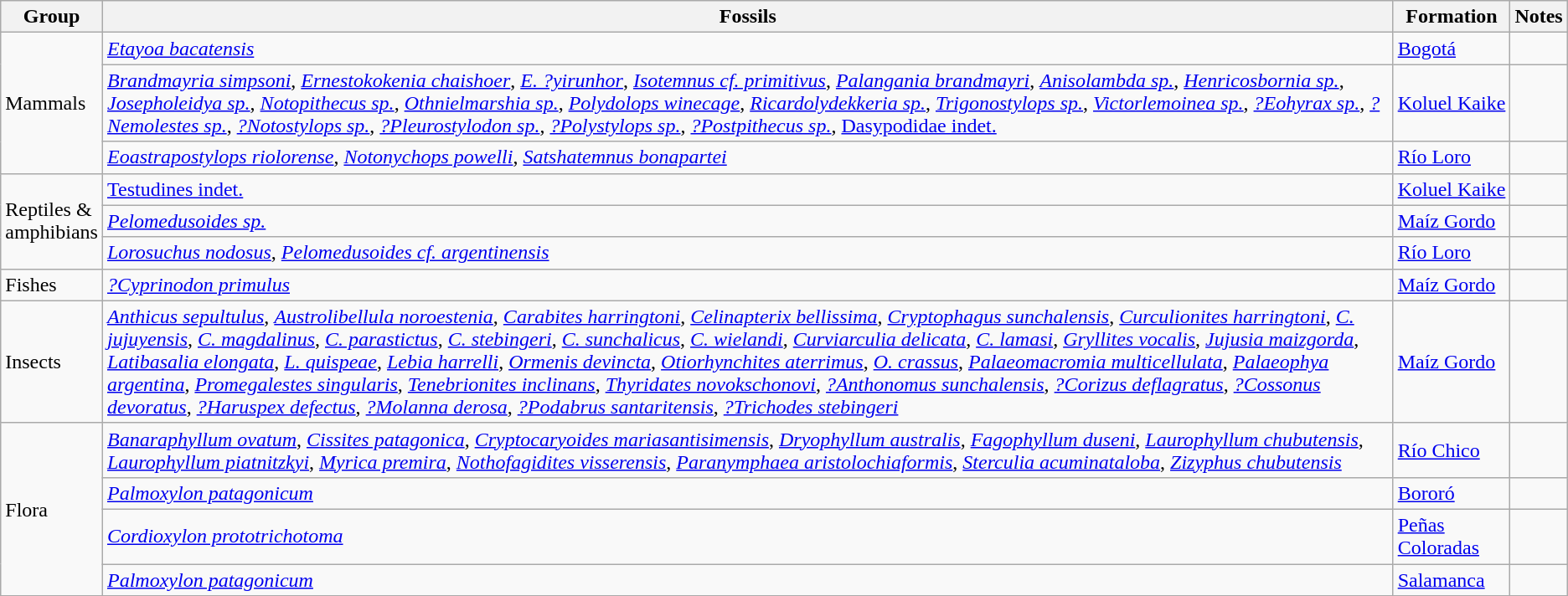<table class="wikitable sortable">
<tr>
<th>Group</th>
<th>Fossils</th>
<th>Formation</th>
<th class=unsortable>Notes</th>
</tr>
<tr>
<td rowspan=3>Mammals</td>
<td><em><a href='#'>Etayoa bacatensis</a></em></td>
<td><a href='#'>Bogotá</a></td>
<td></td>
</tr>
<tr>
<td><em><a href='#'>Brandmayria simpsoni</a></em>, <em><a href='#'>Ernestokokenia chaishoer</a></em>, <em><a href='#'>E. ?yirunhor</a></em>, <em><a href='#'>Isotemnus cf. primitivus</a></em>, <em><a href='#'>Palangania brandmayri</a></em>, <em><a href='#'>Anisolambda sp.</a></em>, <em><a href='#'>Henricosbornia sp.</a></em>, <em><a href='#'>Josepholeidya sp.</a></em>, <em><a href='#'>Notopithecus sp.</a></em>, <em><a href='#'>Othnielmarshia sp.</a></em>, <em><a href='#'>Polydolops winecage</a></em>, <em><a href='#'>Ricardolydekkeria sp.</a></em>, <em><a href='#'>Trigonostylops sp.</a></em>, <em><a href='#'>Victorlemoinea sp.</a></em>, <em><a href='#'>?Eohyrax sp.</a></em>, <em><a href='#'>?Nemolestes sp.</a></em>, <em><a href='#'>?Notostylops sp.</a></em>, <em><a href='#'>?Pleurostylodon sp.</a></em>, <em><a href='#'>?Polystylops sp.</a></em>, <em><a href='#'>?Postpithecus sp.</a></em>, <a href='#'>Dasypodidae indet.</a></td>
<td><a href='#'>Koluel Kaike</a></td>
<td></td>
</tr>
<tr>
<td><em><a href='#'>Eoastrapostylops riolorense</a></em>, <em><a href='#'>Notonychops powelli</a></em>, <em><a href='#'>Satshatemnus bonapartei</a></em></td>
<td><a href='#'>Río Loro</a></td>
<td></td>
</tr>
<tr>
<td rowspan=3>Reptiles &<br>amphibians</td>
<td><a href='#'>Testudines indet.</a></td>
<td><a href='#'>Koluel Kaike</a></td>
<td></td>
</tr>
<tr>
<td><em><a href='#'>Pelomedusoides sp.</a></em></td>
<td><a href='#'>Maíz Gordo</a></td>
<td></td>
</tr>
<tr>
<td><em><a href='#'>Lorosuchus nodosus</a></em>, <em><a href='#'>Pelomedusoides cf. argentinensis</a></em></td>
<td><a href='#'>Río Loro</a></td>
<td></td>
</tr>
<tr>
<td>Fishes</td>
<td><em><a href='#'>?Cyprinodon primulus</a></em></td>
<td><a href='#'>Maíz Gordo</a></td>
<td></td>
</tr>
<tr>
<td>Insects</td>
<td><em><a href='#'>Anthicus sepultulus</a></em>, <em><a href='#'>Austrolibellula noroestenia</a></em>, <em><a href='#'>Carabites harringtoni</a></em>, <em><a href='#'>Celinapterix bellissima</a></em>, <em><a href='#'>Cryptophagus sunchalensis</a></em>, <em><a href='#'>Curculionites harringtoni</a></em>, <em><a href='#'>C. jujuyensis</a></em>, <em><a href='#'>C. magdalinus</a></em>, <em><a href='#'>C. parastictus</a></em>, <em><a href='#'>C. stebingeri</a></em>, <em><a href='#'>C. sunchalicus</a></em>, <em><a href='#'>C. wielandi</a></em>, <em><a href='#'>Curviarculia delicata</a></em>, <em><a href='#'>C. lamasi</a></em>, <em><a href='#'>Gryllites vocalis</a></em>, <em><a href='#'>Jujusia maizgorda</a></em>, <em><a href='#'>Latibasalia elongata</a></em>, <em><a href='#'>L. quispeae</a></em>, <em><a href='#'>Lebia harrelli</a></em>, <em><a href='#'>Ormenis devincta</a></em>, <em><a href='#'>Otiorhynchites aterrimus</a></em>, <em><a href='#'>O. crassus</a></em>, <em><a href='#'>Palaeomacromia multicellulata</a></em>, <em><a href='#'>Palaeophya argentina</a></em>, <em><a href='#'>Promegalestes singularis</a></em>, <em><a href='#'>Tenebrionites inclinans</a></em>, <em><a href='#'>Thyridates novokschonovi</a></em>, <em><a href='#'>?Anthonomus sunchalensis</a></em>, <em><a href='#'>?Corizus deflagratus</a></em>, <em><a href='#'>?Cossonus devoratus</a></em>, <em><a href='#'>?Haruspex defectus</a></em>, <em><a href='#'>?Molanna derosa</a></em>, <em><a href='#'>?Podabrus santaritensis</a></em>, <em><a href='#'>?Trichodes stebingeri</a></em></td>
<td><a href='#'>Maíz Gordo</a></td>
<td></td>
</tr>
<tr>
<td rowspan=4>Flora</td>
<td><em><a href='#'>Banaraphyllum ovatum</a></em>, <em><a href='#'>Cissites patagonica</a></em>, <em><a href='#'>Cryptocaryoides mariasantisimensis</a></em>, <em><a href='#'>Dryophyllum australis</a></em>, <em><a href='#'>Fagophyllum duseni</a></em>, <em><a href='#'>Laurophyllum chubutensis</a></em>, <em><a href='#'>Laurophyllum piatnitzkyi</a></em>, <em><a href='#'>Myrica premira</a></em>, <em><a href='#'>Nothofagidites visserensis</a></em>, <em><a href='#'>Paranymphaea aristolochiaformis</a></em>, <em><a href='#'>Sterculia acuminataloba</a></em>, <em><a href='#'>Zizyphus chubutensis</a></em></td>
<td><a href='#'>Río Chico</a></td>
<td></td>
</tr>
<tr>
<td><em><a href='#'>Palmoxylon patagonicum</a></em></td>
<td><a href='#'>Bororó</a></td>
<td></td>
</tr>
<tr>
<td><em><a href='#'>Cordioxylon prototrichotoma</a></em></td>
<td><a href='#'>Peñas<br>Coloradas</a></td>
<td></td>
</tr>
<tr>
<td><em><a href='#'>Palmoxylon patagonicum</a></em></td>
<td><a href='#'>Salamanca</a></td>
<td></td>
</tr>
<tr>
</tr>
</table>
